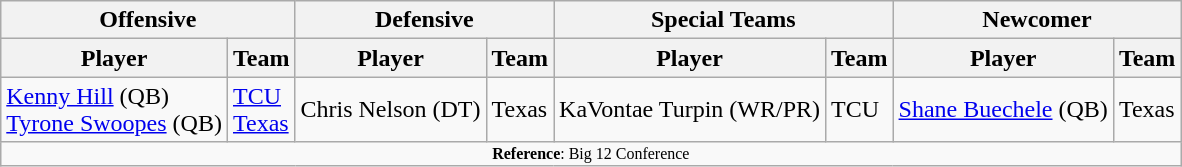<table class="wikitable">
<tr>
<th colspan="2">Offensive</th>
<th colspan="2">Defensive</th>
<th colspan="2">Special Teams</th>
<th colspan="2">Newcomer</th>
</tr>
<tr>
<th>Player</th>
<th>Team</th>
<th>Player</th>
<th>Team</th>
<th>Player</th>
<th>Team</th>
<th>Player</th>
<th>Team</th>
</tr>
<tr>
<td><a href='#'>Kenny Hill</a> (QB)<br><a href='#'>Tyrone Swoopes</a> (QB)</td>
<td><a href='#'>TCU</a><br><a href='#'>Texas</a></td>
<td>Chris Nelson (DT)</td>
<td>Texas</td>
<td>KaVontae Turpin (WR/PR)</td>
<td>TCU</td>
<td><a href='#'>Shane Buechele</a> (QB)</td>
<td>Texas</td>
</tr>
<tr>
<td colspan="12"  style="font-size:8pt; text-align:center;"><strong>Reference</strong>: Big 12 Conference</td>
</tr>
</table>
